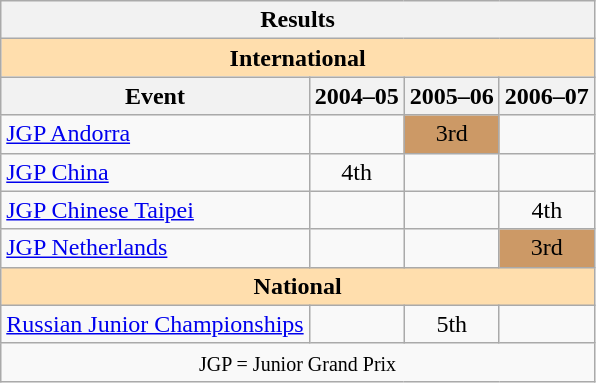<table class="wikitable" style="text-align:center">
<tr>
<th colspan=4 align=center><strong>Results</strong></th>
</tr>
<tr>
<th style="background-color: #ffdead; " colspan=4 align=center><strong>International</strong></th>
</tr>
<tr>
<th>Event</th>
<th>2004–05</th>
<th>2005–06</th>
<th>2006–07</th>
</tr>
<tr>
<td align=left><a href='#'>JGP Andorra</a></td>
<td></td>
<td bgcolor=cc9966>3rd</td>
<td></td>
</tr>
<tr>
<td align=left><a href='#'>JGP China</a></td>
<td>4th</td>
<td></td>
<td></td>
</tr>
<tr>
<td align=left><a href='#'>JGP Chinese Taipei</a></td>
<td></td>
<td></td>
<td>4th</td>
</tr>
<tr>
<td align=left><a href='#'>JGP Netherlands</a></td>
<td></td>
<td></td>
<td bgcolor=cc9966>3rd</td>
</tr>
<tr>
<th style="background-color: #ffdead; " colspan=4 align=center><strong>National</strong></th>
</tr>
<tr>
<td align=left><a href='#'>Russian Junior Championships</a></td>
<td></td>
<td>5th</td>
<td></td>
</tr>
<tr>
<td colspan=4 align=center><small> JGP = Junior Grand Prix </small></td>
</tr>
</table>
